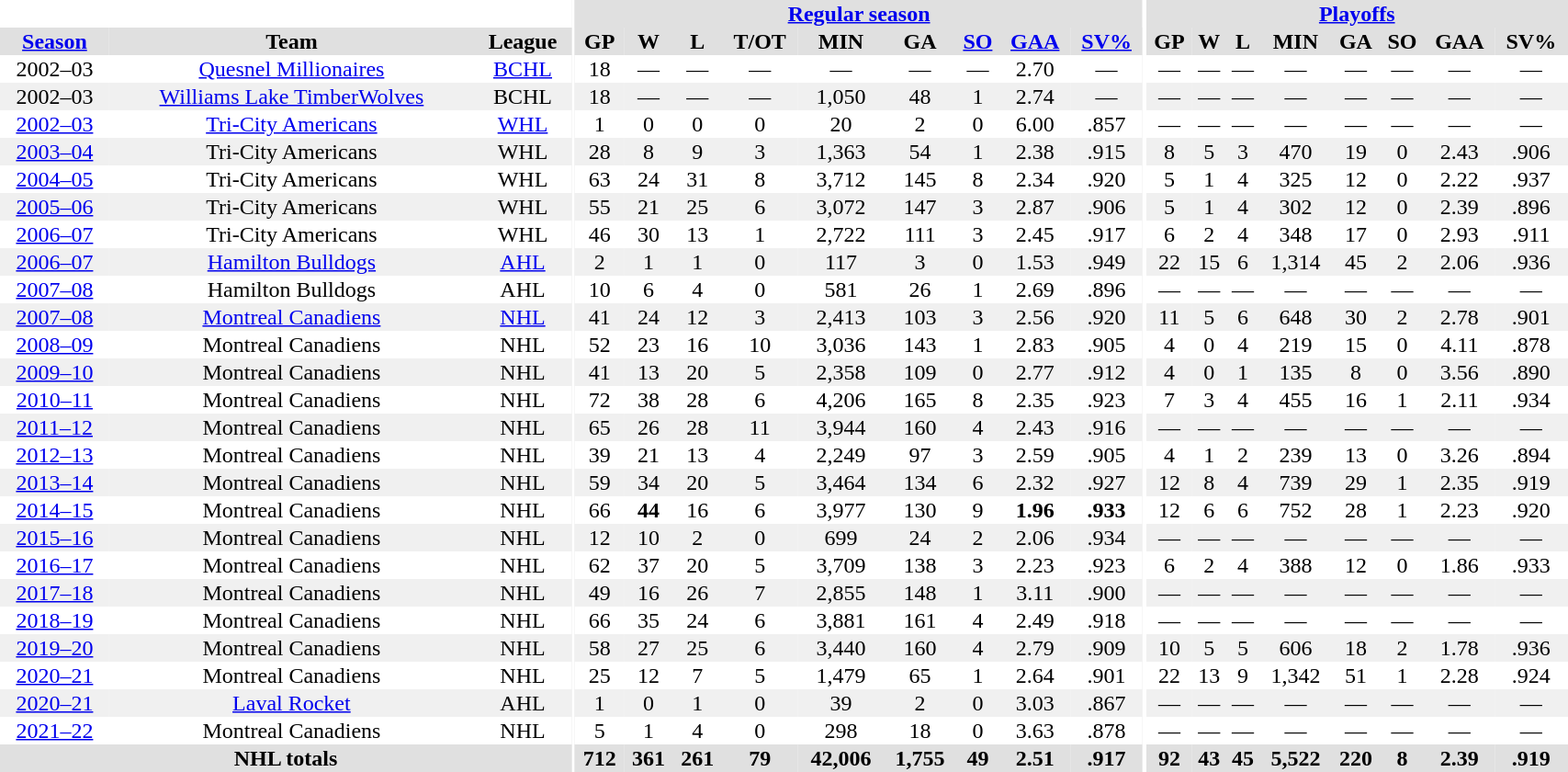<table border="0" cellpadding="1" cellspacing="0" style="text-align:center; width:90%;">
<tr bgcolor="#e0e0e0">
<th colspan="3" bgcolor="#ffffff"></th>
<th rowspan="99" bgcolor="#ffffff"></th>
<th colspan="9" bgcolor="#e0e0e0"><a href='#'>Regular season</a></th>
<th rowspan="99" bgcolor="#ffffff"></th>
<th colspan="8" bgcolor="#e0e0e0"><a href='#'>Playoffs</a></th>
</tr>
<tr bgcolor="#e0e0e0">
<th><a href='#'>Season</a></th>
<th>Team</th>
<th>League</th>
<th>GP</th>
<th>W</th>
<th>L</th>
<th>T/OT</th>
<th>MIN</th>
<th>GA</th>
<th><a href='#'>SO</a></th>
<th><a href='#'>GAA</a></th>
<th><a href='#'>SV%</a></th>
<th>GP</th>
<th>W</th>
<th>L</th>
<th>MIN</th>
<th>GA</th>
<th>SO</th>
<th>GAA</th>
<th>SV%</th>
</tr>
<tr>
<td>2002–03</td>
<td><a href='#'>Quesnel Millionaires</a></td>
<td><a href='#'>BCHL</a></td>
<td>18</td>
<td>—</td>
<td>—</td>
<td>—</td>
<td>—</td>
<td>—</td>
<td>—</td>
<td>2.70</td>
<td>—</td>
<td>—</td>
<td>—</td>
<td>—</td>
<td>—</td>
<td>—</td>
<td>—</td>
<td>—</td>
<td>—</td>
</tr>
<tr bgcolor="#f0f0f0">
<td>2002–03</td>
<td><a href='#'>Williams Lake TimberWolves</a></td>
<td>BCHL</td>
<td>18</td>
<td>—</td>
<td>—</td>
<td>—</td>
<td>1,050</td>
<td>48</td>
<td>1</td>
<td>2.74</td>
<td>—</td>
<td>—</td>
<td>—</td>
<td>—</td>
<td>—</td>
<td>—</td>
<td>—</td>
<td>—</td>
<td>—</td>
</tr>
<tr>
<td><a href='#'>2002–03</a></td>
<td><a href='#'>Tri-City Americans</a></td>
<td><a href='#'>WHL</a></td>
<td>1</td>
<td>0</td>
<td>0</td>
<td>0</td>
<td>20</td>
<td>2</td>
<td>0</td>
<td>6.00</td>
<td>.857</td>
<td>—</td>
<td>—</td>
<td>—</td>
<td>—</td>
<td>—</td>
<td>—</td>
<td>—</td>
<td>—</td>
</tr>
<tr bgcolor="#f0f0f0">
<td><a href='#'>2003–04</a></td>
<td>Tri-City Americans</td>
<td>WHL</td>
<td>28</td>
<td>8</td>
<td>9</td>
<td>3</td>
<td>1,363</td>
<td>54</td>
<td>1</td>
<td>2.38</td>
<td>.915</td>
<td>8</td>
<td>5</td>
<td>3</td>
<td>470</td>
<td>19</td>
<td>0</td>
<td>2.43</td>
<td>.906</td>
</tr>
<tr>
<td><a href='#'>2004–05</a></td>
<td>Tri-City Americans</td>
<td>WHL</td>
<td>63</td>
<td>24</td>
<td>31</td>
<td>8</td>
<td>3,712</td>
<td>145</td>
<td>8</td>
<td>2.34</td>
<td>.920</td>
<td>5</td>
<td>1</td>
<td>4</td>
<td>325</td>
<td>12</td>
<td>0</td>
<td>2.22</td>
<td>.937</td>
</tr>
<tr bgcolor="#f0f0f0">
<td><a href='#'>2005–06</a></td>
<td>Tri-City Americans</td>
<td>WHL</td>
<td>55</td>
<td>21</td>
<td>25</td>
<td>6</td>
<td>3,072</td>
<td>147</td>
<td>3</td>
<td>2.87</td>
<td>.906</td>
<td>5</td>
<td>1</td>
<td>4</td>
<td>302</td>
<td>12</td>
<td>0</td>
<td>2.39</td>
<td>.896</td>
</tr>
<tr>
<td><a href='#'>2006–07</a></td>
<td>Tri-City Americans</td>
<td>WHL</td>
<td>46</td>
<td>30</td>
<td>13</td>
<td>1</td>
<td>2,722</td>
<td>111</td>
<td>3</td>
<td>2.45</td>
<td>.917</td>
<td>6</td>
<td>2</td>
<td>4</td>
<td>348</td>
<td>17</td>
<td>0</td>
<td>2.93</td>
<td>.911</td>
</tr>
<tr bgcolor="#f0f0f0">
<td><a href='#'>2006–07</a></td>
<td><a href='#'>Hamilton Bulldogs</a></td>
<td><a href='#'>AHL</a></td>
<td>2</td>
<td>1</td>
<td>1</td>
<td>0</td>
<td>117</td>
<td>3</td>
<td>0</td>
<td>1.53</td>
<td>.949</td>
<td>22</td>
<td>15</td>
<td>6</td>
<td>1,314</td>
<td>45</td>
<td>2</td>
<td>2.06</td>
<td>.936</td>
</tr>
<tr>
<td><a href='#'>2007–08</a></td>
<td>Hamilton Bulldogs</td>
<td>AHL</td>
<td>10</td>
<td>6</td>
<td>4</td>
<td>0</td>
<td>581</td>
<td>26</td>
<td>1</td>
<td>2.69</td>
<td>.896</td>
<td>—</td>
<td>—</td>
<td>—</td>
<td>—</td>
<td>—</td>
<td>—</td>
<td>—</td>
<td>—</td>
</tr>
<tr bgcolor="#f0f0f0">
<td><a href='#'>2007–08</a></td>
<td><a href='#'>Montreal Canadiens</a></td>
<td><a href='#'>NHL</a></td>
<td>41</td>
<td>24</td>
<td>12</td>
<td>3</td>
<td>2,413</td>
<td>103</td>
<td>3</td>
<td>2.56</td>
<td>.920</td>
<td>11</td>
<td>5</td>
<td>6</td>
<td>648</td>
<td>30</td>
<td>2</td>
<td>2.78</td>
<td>.901</td>
</tr>
<tr>
<td><a href='#'>2008–09</a></td>
<td>Montreal Canadiens</td>
<td>NHL</td>
<td>52</td>
<td>23</td>
<td>16</td>
<td>10</td>
<td>3,036</td>
<td>143</td>
<td>1</td>
<td>2.83</td>
<td>.905</td>
<td>4</td>
<td>0</td>
<td>4</td>
<td>219</td>
<td>15</td>
<td>0</td>
<td>4.11</td>
<td>.878</td>
</tr>
<tr bgcolor="#f0f0f0">
<td><a href='#'>2009–10</a></td>
<td>Montreal Canadiens</td>
<td>NHL</td>
<td>41</td>
<td>13</td>
<td>20</td>
<td>5</td>
<td>2,358</td>
<td>109</td>
<td>0</td>
<td>2.77</td>
<td>.912</td>
<td>4</td>
<td>0</td>
<td>1</td>
<td>135</td>
<td>8</td>
<td>0</td>
<td>3.56</td>
<td>.890</td>
</tr>
<tr>
<td><a href='#'>2010–11</a></td>
<td>Montreal Canadiens</td>
<td>NHL</td>
<td>72</td>
<td>38</td>
<td>28</td>
<td>6</td>
<td>4,206</td>
<td>165</td>
<td>8</td>
<td>2.35</td>
<td>.923</td>
<td>7</td>
<td>3</td>
<td>4</td>
<td>455</td>
<td>16</td>
<td>1</td>
<td>2.11</td>
<td>.934</td>
</tr>
<tr bgcolor="#f0f0f0">
<td><a href='#'>2011–12</a></td>
<td>Montreal Canadiens</td>
<td>NHL</td>
<td>65</td>
<td>26</td>
<td>28</td>
<td>11</td>
<td>3,944</td>
<td>160</td>
<td>4</td>
<td>2.43</td>
<td>.916</td>
<td>—</td>
<td>—</td>
<td>—</td>
<td>—</td>
<td>—</td>
<td>—</td>
<td>—</td>
<td>—</td>
</tr>
<tr>
<td><a href='#'>2012–13</a></td>
<td>Montreal Canadiens</td>
<td>NHL</td>
<td>39</td>
<td>21</td>
<td>13</td>
<td>4</td>
<td>2,249</td>
<td>97</td>
<td>3</td>
<td>2.59</td>
<td>.905</td>
<td>4</td>
<td>1</td>
<td>2</td>
<td>239</td>
<td>13</td>
<td>0</td>
<td>3.26</td>
<td>.894</td>
</tr>
<tr bgcolor="#f0f0f0">
<td><a href='#'>2013–14</a></td>
<td>Montreal Canadiens</td>
<td>NHL</td>
<td>59</td>
<td>34</td>
<td>20</td>
<td>5</td>
<td>3,464</td>
<td>134</td>
<td>6</td>
<td>2.32</td>
<td>.927</td>
<td>12</td>
<td>8</td>
<td>4</td>
<td>739</td>
<td>29</td>
<td>1</td>
<td>2.35</td>
<td>.919</td>
</tr>
<tr>
<td><a href='#'>2014–15</a></td>
<td>Montreal Canadiens</td>
<td>NHL</td>
<td>66</td>
<td><strong>44</strong></td>
<td>16</td>
<td>6</td>
<td>3,977</td>
<td>130</td>
<td>9</td>
<td><strong>1.96</strong></td>
<td><strong>.933</strong></td>
<td>12</td>
<td>6</td>
<td>6</td>
<td>752</td>
<td>28</td>
<td>1</td>
<td>2.23</td>
<td>.920</td>
</tr>
<tr bgcolor="#f0f0f0">
<td><a href='#'>2015–16</a></td>
<td>Montreal Canadiens</td>
<td>NHL</td>
<td>12</td>
<td>10</td>
<td>2</td>
<td>0</td>
<td>699</td>
<td>24</td>
<td>2</td>
<td>2.06</td>
<td>.934</td>
<td>—</td>
<td>—</td>
<td>—</td>
<td>—</td>
<td>—</td>
<td>—</td>
<td>—</td>
<td>—</td>
</tr>
<tr>
<td><a href='#'>2016–17</a></td>
<td>Montreal Canadiens</td>
<td>NHL</td>
<td>62</td>
<td>37</td>
<td>20</td>
<td>5</td>
<td>3,709</td>
<td>138</td>
<td>3</td>
<td>2.23</td>
<td>.923</td>
<td>6</td>
<td>2</td>
<td>4</td>
<td>388</td>
<td>12</td>
<td>0</td>
<td>1.86</td>
<td>.933</td>
</tr>
<tr bgcolor="#f0f0f0">
<td><a href='#'>2017–18</a></td>
<td>Montreal Canadiens</td>
<td>NHL</td>
<td>49</td>
<td>16</td>
<td>26</td>
<td>7</td>
<td>2,855</td>
<td>148</td>
<td>1</td>
<td>3.11</td>
<td>.900</td>
<td>—</td>
<td>—</td>
<td>—</td>
<td>—</td>
<td>—</td>
<td>—</td>
<td>—</td>
<td>—</td>
</tr>
<tr>
<td><a href='#'>2018–19</a></td>
<td>Montreal Canadiens</td>
<td>NHL</td>
<td>66</td>
<td>35</td>
<td>24</td>
<td>6</td>
<td>3,881</td>
<td>161</td>
<td>4</td>
<td>2.49</td>
<td>.918</td>
<td>—</td>
<td>—</td>
<td>—</td>
<td>—</td>
<td>—</td>
<td>—</td>
<td>—</td>
<td>—</td>
</tr>
<tr bgcolor="#f0f0f0">
<td><a href='#'>2019–20</a></td>
<td>Montreal Canadiens</td>
<td>NHL</td>
<td>58</td>
<td>27</td>
<td>25</td>
<td>6</td>
<td>3,440</td>
<td>160</td>
<td>4</td>
<td>2.79</td>
<td>.909</td>
<td>10</td>
<td>5</td>
<td>5</td>
<td>606</td>
<td>18</td>
<td>2</td>
<td>1.78</td>
<td>.936</td>
</tr>
<tr>
<td><a href='#'>2020–21</a></td>
<td>Montreal Canadiens</td>
<td>NHL</td>
<td>25</td>
<td>12</td>
<td>7</td>
<td>5</td>
<td>1,479</td>
<td>65</td>
<td>1</td>
<td>2.64</td>
<td>.901</td>
<td>22</td>
<td>13</td>
<td>9</td>
<td>1,342</td>
<td>51</td>
<td>1</td>
<td>2.28</td>
<td>.924</td>
</tr>
<tr bgcolor="#f0f0f0">
<td><a href='#'>2020–21</a></td>
<td><a href='#'>Laval Rocket</a></td>
<td>AHL</td>
<td>1</td>
<td>0</td>
<td>1</td>
<td>0</td>
<td>39</td>
<td>2</td>
<td>0</td>
<td>3.03</td>
<td>.867</td>
<td>—</td>
<td>—</td>
<td>—</td>
<td>—</td>
<td>—</td>
<td>—</td>
<td>—</td>
<td>—</td>
</tr>
<tr>
<td><a href='#'>2021–22</a></td>
<td>Montreal Canadiens</td>
<td>NHL</td>
<td>5</td>
<td>1</td>
<td>4</td>
<td>0</td>
<td>298</td>
<td>18</td>
<td>0</td>
<td>3.63</td>
<td>.878</td>
<td>—</td>
<td>—</td>
<td>—</td>
<td>—</td>
<td>—</td>
<td>—</td>
<td>—</td>
<td>—</td>
</tr>
<tr bgcolor="#e0e0e0">
<th colspan="3">NHL totals</th>
<th>712</th>
<th>361</th>
<th>261</th>
<th>79</th>
<th>42,006</th>
<th>1,755</th>
<th>49</th>
<th>2.51</th>
<th>.917</th>
<th>92</th>
<th>43</th>
<th>45</th>
<th>5,522</th>
<th>220</th>
<th>8</th>
<th>2.39</th>
<th>.919</th>
</tr>
</table>
